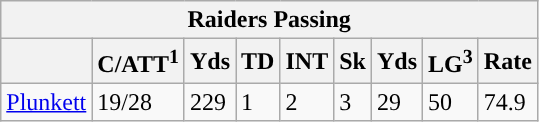<table class="wikitable">
<tr>
<th colspan="9">Raiders Passing</th>
</tr>
<tr>
<th></th>
<th>C/ATT<sup>1</sup></th>
<th>Yds</th>
<th>TD</th>
<th>INT</th>
<th>Sk</th>
<th>Yds</th>
<th>LG<sup>3</sup></th>
<th>Rate</th>
</tr>
<tr>
<td><a href='#'>Plunkett</a></td>
<td>19/28</td>
<td>229</td>
<td>1</td>
<td>2</td>
<td>3</td>
<td>29</td>
<td>50</td>
<td>74.9</td>
</tr>
</table>
